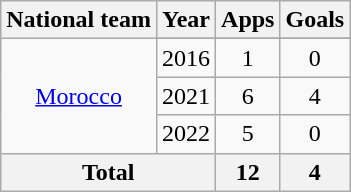<table class=wikitable style="text-align: center;">
<tr>
<th>National team</th>
<th>Year</th>
<th>Apps</th>
<th>Goals</th>
</tr>
<tr>
<td rowspan="4"><a href='#'>Morocco</a></td>
</tr>
<tr>
<td>2016</td>
<td>1</td>
<td>0</td>
</tr>
<tr>
<td>2021</td>
<td>6</td>
<td>4</td>
</tr>
<tr>
<td>2022</td>
<td>5</td>
<td>0</td>
</tr>
<tr>
<th colspan="2">Total</th>
<th>12</th>
<th>4</th>
</tr>
</table>
